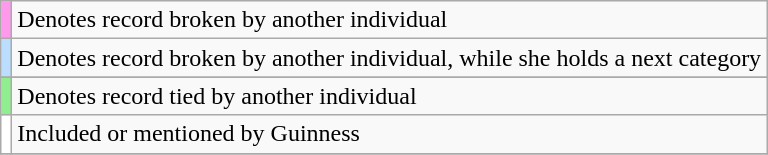<table class="wikitable">
<tr>
<td style="background:#FF99EB;"></td>
<td>Denotes record broken by another individual</td>
</tr>
<tr>
<td style="background:#bdf;"></td>
<td>Denotes record broken by another individual, while she holds a next category</td>
</tr>
<tr>
</tr>
<tr>
<td style="background:#90EE90;"></td>
<td>Denotes record tied by another individual</td>
</tr>
<tr>
<td style="background:#FFFFFF;"></td>
<td>Included or mentioned by Guinness</td>
</tr>
<tr>
</tr>
</table>
